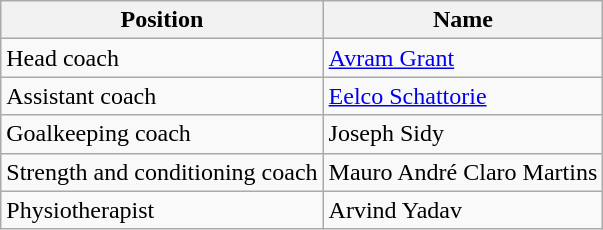<table class="wikitable">
<tr>
<th>Position</th>
<th>Name</th>
</tr>
<tr>
<td>Head coach</td>
<td> <a href='#'>Avram Grant</a></td>
</tr>
<tr>
<td>Assistant coach</td>
<td> <a href='#'>Eelco Schattorie</a></td>
</tr>
<tr>
<td>Goalkeeping coach</td>
<td> Joseph Sidy</td>
</tr>
<tr>
<td>Strength and conditioning coach</td>
<td> Mauro André Claro Martins</td>
</tr>
<tr>
<td>Physiotherapist</td>
<td> Arvind Yadav</td>
</tr>
</table>
